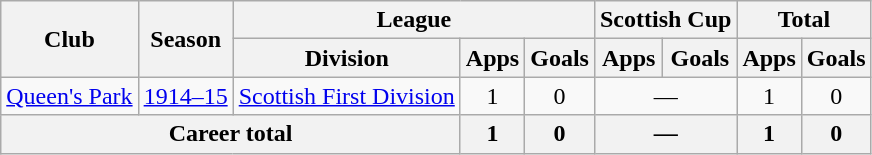<table class="wikitable" style="text-align: center;">
<tr>
<th rowspan="2">Club</th>
<th rowspan="2">Season</th>
<th colspan="3">League</th>
<th colspan="2">Scottish Cup</th>
<th colspan="2">Total</th>
</tr>
<tr>
<th>Division</th>
<th>Apps</th>
<th>Goals</th>
<th>Apps</th>
<th>Goals</th>
<th>Apps</th>
<th>Goals</th>
</tr>
<tr>
<td><a href='#'>Queen's Park</a></td>
<td><a href='#'>1914–15</a></td>
<td><a href='#'>Scottish First Division</a></td>
<td>1</td>
<td>0</td>
<td colspan="2">—</td>
<td>1</td>
<td>0</td>
</tr>
<tr>
<th colspan="3">Career total</th>
<th>1</th>
<th>0</th>
<th colspan="2">—</th>
<th>1</th>
<th>0</th>
</tr>
</table>
